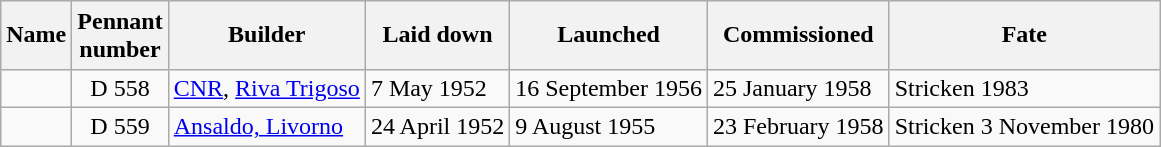<table class="wikitable">
<tr>
<th>Name</th>
<th style="line-height:1.2em;">Pennant<br>number</th>
<th>Builder</th>
<th>Laid down</th>
<th>Launched</th>
<th>Commissioned</th>
<th>Fate</th>
</tr>
<tr>
<td></td>
<td style="text-align:center;">D 558</td>
<td><a href='#'>CNR</a>, <a href='#'>Riva Trigoso</a></td>
<td>7 May 1952</td>
<td>16 September 1956</td>
<td>25 January 1958</td>
<td>Stricken 1983</td>
</tr>
<tr>
<td></td>
<td style="text-align:center;">D 559</td>
<td><a href='#'>Ansaldo, Livorno</a></td>
<td>24 April 1952</td>
<td>9 August 1955</td>
<td>23 February 1958</td>
<td>Stricken 3 November 1980</td>
</tr>
</table>
